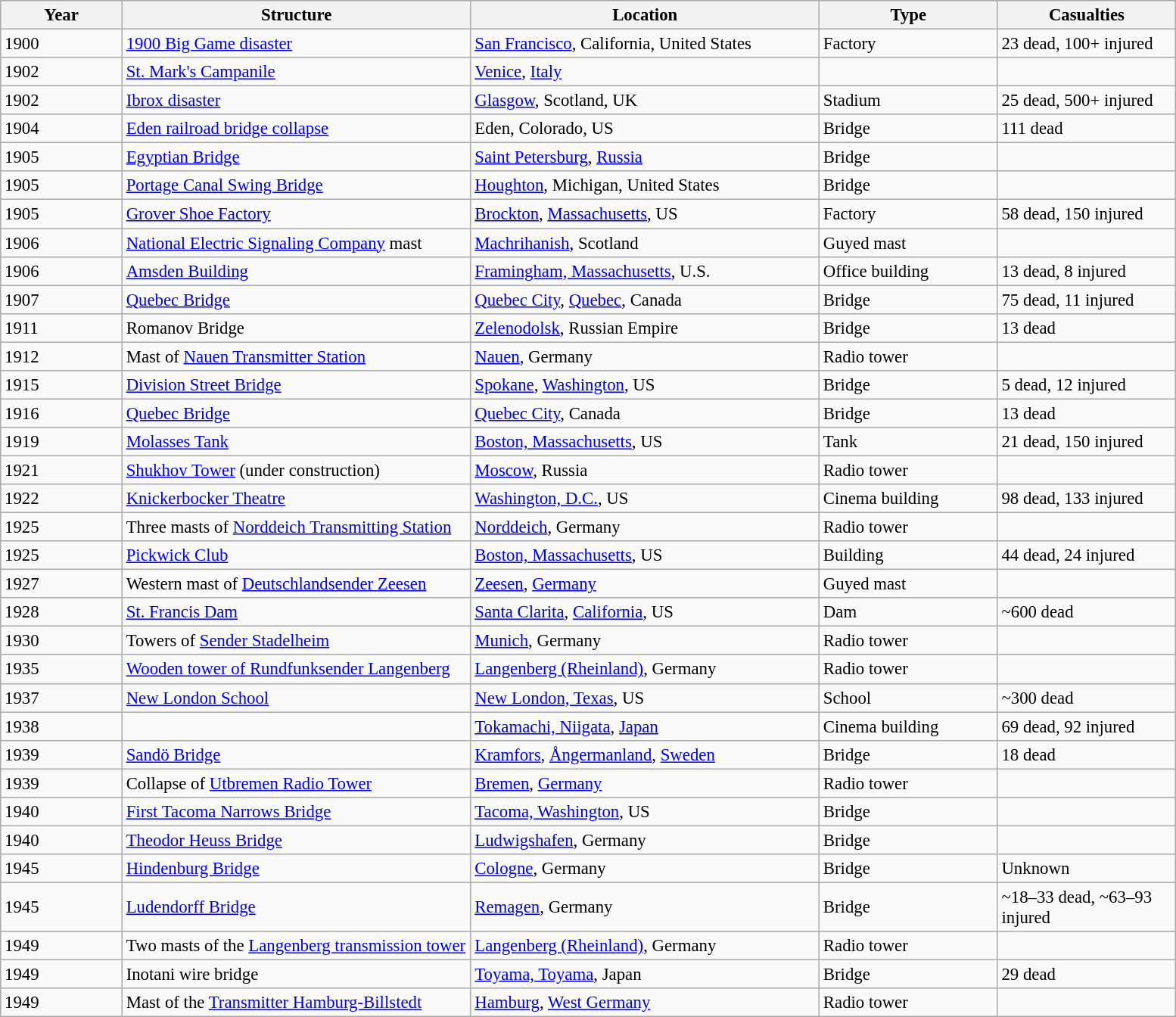<table class="wikitable sortable" style="font-size:95%;">
<tr>
<th width=100>Year</th>
<th width=300>Structure</th>
<th width=300>Location</th>
<th width=150>Type</th>
<th width=150 data-sort-type="number">Casualties</th>
</tr>
<tr>
<td>1900</td>
<td><a href='#'>1900 Big Game disaster</a></td>
<td><a href='#'>San Francisco</a>, California, United States</td>
<td>Factory</td>
<td>23 dead, 100+ injured</td>
</tr>
<tr>
<td>1902</td>
<td><a href='#'>St. Mark's Campanile</a></td>
<td><a href='#'>Venice</a>, <a href='#'>Italy</a></td>
<td></td>
<td></td>
</tr>
<tr>
<td>1902</td>
<td><a href='#'>Ibrox disaster</a></td>
<td><a href='#'>Glasgow</a>, Scotland, UK</td>
<td>Stadium</td>
<td>25 dead, 500+ injured</td>
</tr>
<tr>
<td>1904</td>
<td><a href='#'>Eden railroad bridge collapse</a></td>
<td>Eden, Colorado, US</td>
<td>Bridge</td>
<td>111 dead</td>
</tr>
<tr>
<td>1905</td>
<td><a href='#'>Egyptian Bridge</a></td>
<td><a href='#'>Saint Petersburg</a>, <a href='#'>Russia</a></td>
<td>Bridge</td>
<td></td>
</tr>
<tr>
<td>1905</td>
<td><a href='#'>Portage Canal Swing Bridge</a></td>
<td><a href='#'>Houghton</a>, Michigan, United States</td>
<td>Bridge</td>
<td></td>
</tr>
<tr>
<td>1905</td>
<td><a href='#'>Grover Shoe Factory</a></td>
<td><a href='#'>Brockton</a>, <a href='#'>Massachusetts</a>, US</td>
<td>Factory</td>
<td>58 dead, 150 injured</td>
</tr>
<tr>
<td>1906</td>
<td><a href='#'>National Electric Signaling Company</a> mast</td>
<td><a href='#'>Machrihanish</a>, Scotland</td>
<td>Guyed mast</td>
<td></td>
</tr>
<tr>
<td>1906</td>
<td><a href='#'>Amsden Building</a></td>
<td><a href='#'>Framingham, Massachusetts</a>, U.S.</td>
<td>Office building</td>
<td>13 dead, 8 injured</td>
</tr>
<tr>
<td>1907</td>
<td><a href='#'>Quebec Bridge</a></td>
<td><a href='#'>Quebec City</a>, <a href='#'>Quebec</a>, Canada</td>
<td>Bridge</td>
<td>75 dead, 11 injured</td>
</tr>
<tr>
<td>1911</td>
<td>Romanov Bridge</td>
<td><a href='#'>Zelenodolsk</a>, Russian Empire</td>
<td>Bridge</td>
<td>13 dead</td>
</tr>
<tr>
<td>1912</td>
<td>Mast of <a href='#'>Nauen Transmitter Station</a></td>
<td><a href='#'>Nauen</a>, Germany</td>
<td>Radio tower</td>
<td></td>
</tr>
<tr>
<td>1915</td>
<td><a href='#'>Division Street Bridge</a></td>
<td><a href='#'>Spokane</a>, <a href='#'>Washington</a>, US</td>
<td>Bridge</td>
<td>5 dead, 12 injured</td>
</tr>
<tr>
<td>1916</td>
<td><a href='#'>Quebec Bridge</a></td>
<td><a href='#'>Quebec City</a>, Canada</td>
<td>Bridge</td>
<td>13 dead</td>
</tr>
<tr>
<td>1919</td>
<td><a href='#'>Molasses Tank</a></td>
<td><a href='#'>Boston, Massachusetts</a>, US</td>
<td>Tank</td>
<td>21 dead, 150 injured</td>
</tr>
<tr>
<td>1921</td>
<td><a href='#'>Shukhov Tower</a> (under construction)</td>
<td><a href='#'>Moscow</a>, Russia</td>
<td>Radio tower</td>
<td></td>
</tr>
<tr>
<td>1922</td>
<td><a href='#'>Knickerbocker Theatre</a></td>
<td><a href='#'>Washington, D.C.</a>, US</td>
<td>Cinema building</td>
<td>98 dead, 133 injured</td>
</tr>
<tr>
<td>1925</td>
<td>Three masts of <a href='#'>Norddeich Transmitting Station</a></td>
<td><a href='#'>Norddeich</a>, Germany</td>
<td>Radio tower</td>
<td></td>
</tr>
<tr>
<td>1925</td>
<td><a href='#'>Pickwick Club</a></td>
<td><a href='#'>Boston, Massachusetts</a>, US</td>
<td>Building</td>
<td>44 dead, 24 injured</td>
</tr>
<tr>
<td>1927</td>
<td>Western mast of <a href='#'>Deutschlandsender Zeesen</a></td>
<td><a href='#'>Zeesen</a>, <a href='#'>Germany</a></td>
<td>Guyed mast</td>
<td></td>
</tr>
<tr>
<td>1928</td>
<td><a href='#'>St. Francis Dam</a></td>
<td><a href='#'>Santa Clarita</a>, <a href='#'>California</a>, US</td>
<td>Dam</td>
<td data-sort-value="600">~600 dead</td>
</tr>
<tr>
<td>1930</td>
<td>Towers of <a href='#'>Sender Stadelheim</a></td>
<td><a href='#'>Munich</a>, Germany</td>
<td>Radio tower</td>
<td></td>
</tr>
<tr>
<td>1935</td>
<td><a href='#'>Wooden tower of Rundfunksender Langenberg</a></td>
<td><a href='#'>Langenberg (Rheinland)</a>, Germany</td>
<td>Radio tower</td>
<td></td>
</tr>
<tr>
<td>1937</td>
<td><a href='#'>New London School</a></td>
<td><a href='#'>New London, Texas</a>, US</td>
<td>School</td>
<td data-sort-value="300">~300 dead</td>
</tr>
<tr>
<td>1938</td>
<td></td>
<td><a href='#'>Tokamachi, Niigata</a>, <a href='#'>Japan</a></td>
<td>Cinema building</td>
<td>69 dead, 92 injured</td>
</tr>
<tr>
<td>1939</td>
<td><a href='#'>Sandö Bridge</a></td>
<td><a href='#'>Kramfors</a>, <a href='#'>Ångermanland</a>, <a href='#'>Sweden</a></td>
<td>Bridge</td>
<td>18 dead</td>
</tr>
<tr>
<td>1939</td>
<td>Collapse of <a href='#'>Utbremen Radio Tower</a></td>
<td><a href='#'>Bremen</a>, <a href='#'>Germany</a></td>
<td>Radio tower</td>
<td></td>
</tr>
<tr>
<td>1940</td>
<td><a href='#'>First Tacoma Narrows Bridge</a></td>
<td><a href='#'>Tacoma, Washington</a>, US</td>
<td>Bridge</td>
<td></td>
</tr>
<tr>
<td>1940</td>
<td><a href='#'>Theodor Heuss Bridge</a></td>
<td><a href='#'>Ludwigshafen</a>, Germany</td>
<td>Bridge</td>
<td></td>
</tr>
<tr>
<td>1945</td>
<td><a href='#'>Hindenburg Bridge</a></td>
<td><a href='#'>Cologne</a>, Germany</td>
<td>Bridge</td>
<td>Unknown</td>
</tr>
<tr>
<td>1945</td>
<td><a href='#'>Ludendorff Bridge</a></td>
<td><a href='#'>Remagen</a>, Germany</td>
<td>Bridge</td>
<td data-sort-value="18">~18–33 dead, ~63–93 injured</td>
</tr>
<tr>
<td>1949</td>
<td>Two masts of the <a href='#'>Langenberg transmission tower</a></td>
<td><a href='#'>Langenberg (Rheinland)</a>, Germany</td>
<td>Radio tower</td>
<td></td>
</tr>
<tr>
<td>1949</td>
<td>Inotani wire bridge</td>
<td><a href='#'>Toyama, Toyama</a>, Japan</td>
<td>Bridge</td>
<td>29 dead</td>
</tr>
<tr>
<td>1949</td>
<td>Mast of the <a href='#'>Transmitter Hamburg-Billstedt</a></td>
<td><a href='#'>Hamburg</a>, <a href='#'>West Germany</a></td>
<td>Radio tower</td>
<td></td>
</tr>
</table>
